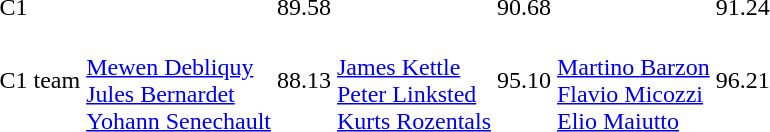<table>
<tr>
<td>C1</td>
<td></td>
<td>89.58</td>
<td></td>
<td>90.68</td>
<td></td>
<td>91.24</td>
</tr>
<tr>
<td>C1 team</td>
<td><br><a href='#'>Mewen Debliquy</a><br><a href='#'>Jules Bernardet</a><br><a href='#'>Yohann Senechault</a></td>
<td>88.13</td>
<td><br><a href='#'>James Kettle</a><br><a href='#'>Peter Linksted</a><br><a href='#'>Kurts Rozentals</a></td>
<td>95.10</td>
<td><br><a href='#'>Martino Barzon</a><br><a href='#'>Flavio Micozzi</a><br><a href='#'>Elio Maiutto</a></td>
<td>96.21</td>
</tr>
</table>
